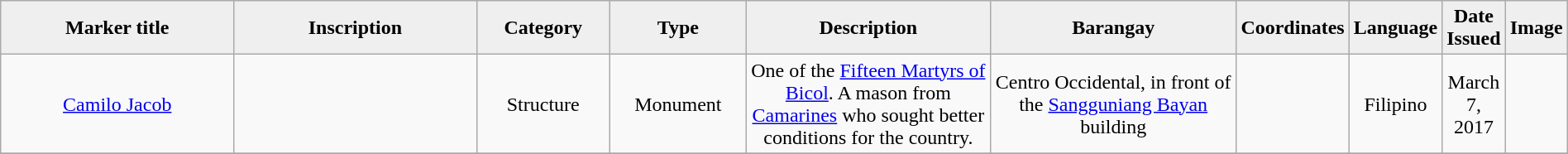<table class="wikitable" style="width:100%; text-align:center">
<tr>
<th style="width:20%; background:#efefef;">Marker title</th>
<th style="width:20%; background:#efefef;">Inscription</th>
<th style="width:10%; background:#efefef;">Category</th>
<th style="width:10%; background:#efefef;">Type</th>
<th style="width:20%; background:#efefef;">Description</th>
<th style="width:20%; background:#efefef;">Barangay</th>
<th style="width:20%; background:#efefef;">Coordinates</th>
<th style="width:10%; background:#efefef;">Language</th>
<th style="width:10%; background:#efefef;">Date Issued</th>
<th style="width:10%; background:#efefef;">Image</th>
</tr>
<tr>
<td><a href='#'>Camilo Jacob</a></td>
<td><br></td>
<td>Structure</td>
<td>Monument</td>
<td>One of the <a href='#'>Fifteen Martyrs of Bicol</a>. A mason from <a href='#'>Camarines</a> who sought better conditions for the country.</td>
<td>Centro Occidental, in front of the <a href='#'>Sangguniang Bayan</a> building</td>
<td></td>
<td>Filipino</td>
<td>March 7, 2017</td>
<td></td>
</tr>
<tr>
</tr>
</table>
